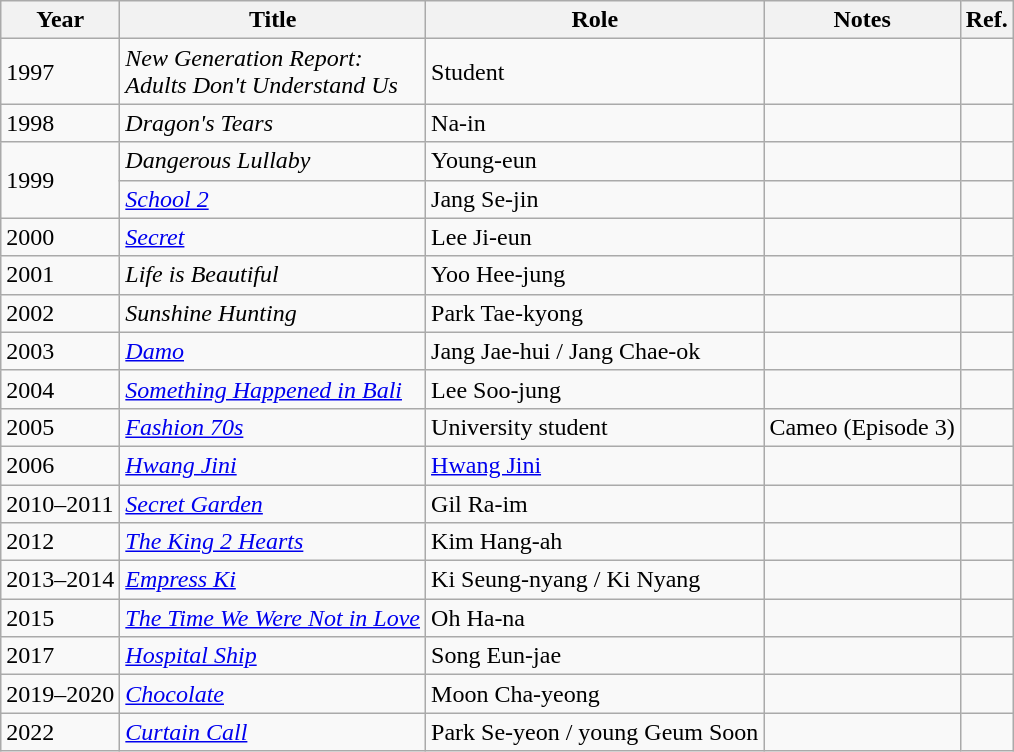<table class="wikitable sortable">
<tr>
<th>Year</th>
<th>Title</th>
<th>Role</th>
<th>Notes</th>
<th>Ref.</th>
</tr>
<tr>
<td>1997</td>
<td><em>New Generation Report:<br>Adults Don't Understand Us</em></td>
<td>Student</td>
<td></td>
<td></td>
</tr>
<tr>
<td>1998</td>
<td><em>Dragon's Tears</em></td>
<td>Na-in</td>
<td></td>
<td></td>
</tr>
<tr>
<td rowspan=2>1999</td>
<td><em>Dangerous Lullaby</em></td>
<td>Young-eun</td>
<td></td>
<td></td>
</tr>
<tr>
<td><em><a href='#'>School 2</a></em></td>
<td>Jang Se-jin</td>
<td></td>
<td></td>
</tr>
<tr>
<td>2000</td>
<td><em><a href='#'>Secret</a></em></td>
<td>Lee Ji-eun</td>
<td></td>
<td></td>
</tr>
<tr>
<td>2001</td>
<td><em>Life is Beautiful</em></td>
<td>Yoo Hee-jung</td>
<td></td>
<td></td>
</tr>
<tr>
<td>2002</td>
<td><em>Sunshine Hunting</em></td>
<td>Park Tae-kyong</td>
<td></td>
<td></td>
</tr>
<tr>
<td>2003</td>
<td><em><a href='#'>Damo</a></em></td>
<td>Jang Jae-hui / Jang Chae-ok</td>
<td></td>
<td></td>
</tr>
<tr>
<td>2004</td>
<td><em><a href='#'>Something Happened in Bali</a></em></td>
<td>Lee Soo-jung</td>
<td></td>
<td></td>
</tr>
<tr>
<td>2005</td>
<td><em><a href='#'>Fashion 70s</a></em></td>
<td>University student</td>
<td>Cameo (Episode 3)</td>
<td></td>
</tr>
<tr>
<td>2006</td>
<td><em><a href='#'>Hwang Jini</a></em></td>
<td><a href='#'>Hwang Jini</a></td>
<td></td>
<td></td>
</tr>
<tr>
<td>2010–2011</td>
<td><em><a href='#'>Secret Garden</a></em></td>
<td>Gil Ra-im</td>
<td></td>
<td></td>
</tr>
<tr>
<td>2012</td>
<td><em><a href='#'>The King 2 Hearts</a></em></td>
<td>Kim Hang-ah</td>
<td></td>
<td></td>
</tr>
<tr>
<td>2013–2014</td>
<td><em><a href='#'>Empress Ki</a></em></td>
<td>Ki Seung-nyang / Ki Nyang</td>
<td></td>
<td></td>
</tr>
<tr>
<td>2015</td>
<td><em><a href='#'>The Time We Were Not in Love</a></em></td>
<td>Oh Ha-na</td>
<td></td>
<td></td>
</tr>
<tr>
<td>2017</td>
<td><a href='#'><em>Hospital Ship</em></a></td>
<td>Song Eun-jae</td>
<td></td>
<td></td>
</tr>
<tr>
<td>2019–2020</td>
<td><em><a href='#'>Chocolate</a></em></td>
<td>Moon Cha-yeong</td>
<td></td>
<td></td>
</tr>
<tr>
<td>2022</td>
<td><em><a href='#'>Curtain Call</a></em></td>
<td>Park Se-yeon / young Geum Soon</td>
<td></td>
<td></td>
</tr>
</table>
